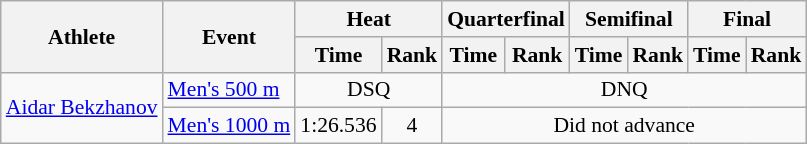<table class="wikitable" style="font-size:90%">
<tr>
<th rowspan="2">Athlete</th>
<th rowspan="2">Event</th>
<th colspan="2">Heat</th>
<th colspan="2">Quarterfinal</th>
<th colspan="2">Semifinal</th>
<th colspan="2">Final</th>
</tr>
<tr>
<th>Time</th>
<th>Rank</th>
<th>Time</th>
<th>Rank</th>
<th>Time</th>
<th>Rank</th>
<th>Time</th>
<th>Rank</th>
</tr>
<tr>
<td rowspan=2><a href='#'>Aidar Bekzhanov</a></td>
<td><a href='#'>Men's 500 m</a></td>
<td align="center" colspan=2>DSQ</td>
<td align="center" colspan=6>DNQ</td>
</tr>
<tr>
<td><a href='#'>Men's 1000 m</a></td>
<td align="center">1:26.536</td>
<td align="center">4</td>
<td align="center" colspan=6>Did not advance</td>
</tr>
</table>
